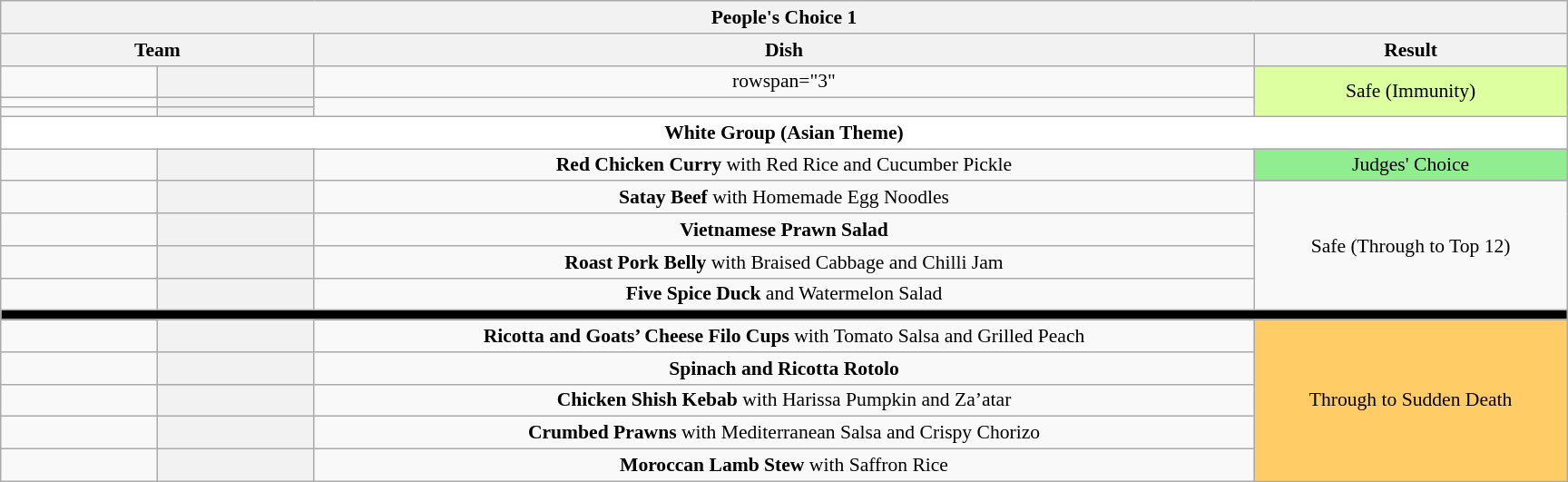<table class="wikitable plainrowheaders" style="margin: 1em auto; text-align:center; font-size:90%; width:80em;">
<tr>
<th colspan="4" >People's Choice 1</th>
</tr>
<tr>
<th style="width:20%;" colspan="2">Team</th>
<th style="width:60%;">Dish</th>
<th style="width:20%;">Result</th>
</tr>
<tr>
<td></td>
<th style="text-align:centre"></th>
<td>rowspan="3" </td>
<td rowspan="3" bgcolor="DDFF9F">Safe (Immunity)</td>
</tr>
<tr>
<td></td>
<th style="text-align:centre"></th>
</tr>
<tr>
<td></td>
<th style="text-align:centre"></th>
</tr>
<tr>
<th style="background:white" colspan="4">White Group (Asian Theme)</th>
</tr>
<tr>
<td></td>
<th style="text-align:centre"></th>
<td><strong>Red Chicken Curry</strong> with Red Rice and Cucumber Pickle</td>
<td style="background:lightgreen">Judges' Choice</td>
</tr>
<tr>
<td></td>
<th style="text-align:centre"></th>
<td><strong>Satay Beef</strong> with Homemade Egg Noodles</td>
<td rowspan="4">Safe (Through to Top 12)</td>
</tr>
<tr>
<td></td>
<th style="text-align:centre"></th>
<td><strong>Vietnamese Prawn Salad</strong></td>
</tr>
<tr>
<td></td>
<th style="text-align:centre"></th>
<td><strong>Roast Pork Belly</strong> with Braised Cabbage and Chilli Jam</td>
</tr>
<tr>
<td></td>
<th style="text-align:centre"></th>
<td><strong>Five Spice Duck</strong> and Watermelon Salad</td>
</tr>
<tr>
<th style="background:black" colspan="4"></th>
</tr>
<tr>
<td></td>
<th style="text-align:centre"></th>
<td><strong>Ricotta and Goats’ Cheese Filo Cups</strong> with Tomato Salsa and Grilled Peach</td>
<td rowspan="5" bgcolor="FFCC66">Through to Sudden Death</td>
</tr>
<tr>
<td></td>
<th style="text-align:centre"></th>
<td><strong>Spinach and Ricotta Rotolo</strong></td>
</tr>
<tr>
<td></td>
<th style="text-align:centre"></th>
<td><strong>Chicken Shish Kebab</strong> with Harissa Pumpkin and Za’atar</td>
</tr>
<tr>
<td></td>
<th style="text-align:centre"></th>
<td><strong>Crumbed Prawns</strong> with Mediterranean Salsa and Crispy Chorizo</td>
</tr>
<tr>
<td></td>
<th style="text-align:centre"></th>
<td><strong>Moroccan Lamb Stew</strong> with Saffron Rice</td>
</tr>
</table>
